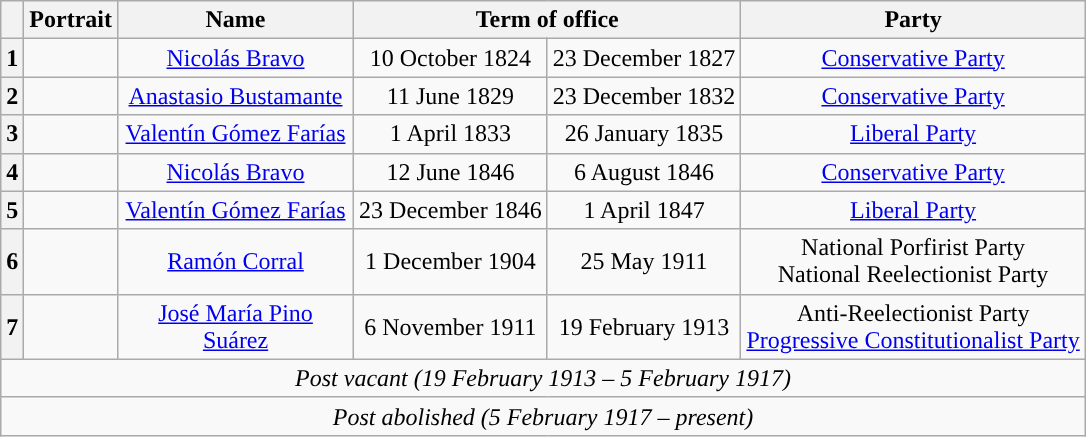<table class="wikitable" style="text-align:center">
<tr>
<th></th>
<th>Portrait</th>
<th width=150>Name<br></th>
<th colspan=2>Term of office</th>
<th>Party</th>
</tr>
<tr>
<th style="background-color:">1</th>
<td></td>
<td><a href='#'>Nicolás Bravo</a><br></td>
<td>10 October 1824</td>
<td>23 December 1827</td>
<td><a href='#'>Conservative Party</a></td>
</tr>
<tr>
<th style="background-color:">2</th>
<td></td>
<td><a href='#'>Anastasio Bustamante</a><br></td>
<td>11 June 1829</td>
<td>23 December 1832</td>
<td><a href='#'>Conservative Party</a></td>
</tr>
<tr>
<th style="background-color:">3</th>
<td></td>
<td><a href='#'>Valentín Gómez Farías</a><br></td>
<td>1 April 1833</td>
<td>26 January 1835</td>
<td><a href='#'>Liberal Party</a></td>
</tr>
<tr>
<th style="background-color:">4</th>
<td></td>
<td><a href='#'>Nicolás Bravo</a><br></td>
<td>12 June 1846</td>
<td>6 August 1846</td>
<td><a href='#'>Conservative Party</a></td>
</tr>
<tr>
<th style="background-color:">5</th>
<td></td>
<td><a href='#'>Valentín Gómez Farías</a><br></td>
<td>23 December 1846</td>
<td>1 April 1847</td>
<td><a href='#'>Liberal Party</a></td>
</tr>
<tr>
<th style="background-color:">6</th>
<td></td>
<td><a href='#'>Ramón Corral</a><br></td>
<td>1 December 1904</td>
<td>25 May 1911</td>
<td>National Porfirist Party<br>National Reelectionist Party</td>
</tr>
<tr>
<th style="background-color:">7</th>
<td></td>
<td><a href='#'>José María Pino Suárez</a><br></td>
<td>6 November 1911</td>
<td>19 February 1913<br></td>
<td>Anti-Reelectionist Party<br><a href='#'>Progressive Constitutionalist Party</a></td>
</tr>
<tr>
<td colspan=6 align=center><em>Post vacant (19 February 1913 – 5 February 1917)</em></td>
</tr>
<tr>
<td colspan=6 align=center><em>Post abolished (5 February 1917 – present)</em></td>
</tr>
</table>
